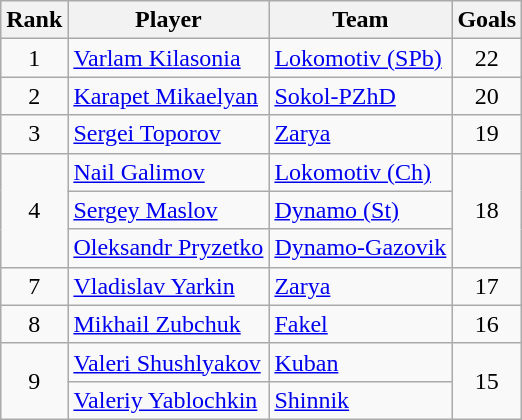<table class="wikitable">
<tr>
<th>Rank</th>
<th>Player</th>
<th>Team</th>
<th>Goals</th>
</tr>
<tr>
<td align=center>1</td>
<td> <a href='#'>Varlam Kilasonia</a></td>
<td><a href='#'>Lokomotiv (SPb)</a></td>
<td align=center>22</td>
</tr>
<tr>
<td align=center>2</td>
<td> <a href='#'>Karapet Mikaelyan</a></td>
<td><a href='#'>Sokol-PZhD</a></td>
<td align=center>20</td>
</tr>
<tr>
<td align=center>3</td>
<td> <a href='#'>Sergei Toporov</a></td>
<td><a href='#'>Zarya</a></td>
<td align=center>19</td>
</tr>
<tr>
<td rowspan=3 align=center>4</td>
<td> <a href='#'>Nail Galimov</a></td>
<td><a href='#'>Lokomotiv (Ch)</a></td>
<td rowspan=3 align=center>18</td>
</tr>
<tr>
<td> <a href='#'>Sergey Maslov</a></td>
<td><a href='#'>Dynamo (St)</a></td>
</tr>
<tr>
<td> <a href='#'>Oleksandr Pryzetko</a></td>
<td><a href='#'>Dynamo-Gazovik</a></td>
</tr>
<tr>
<td align=center>7</td>
<td> <a href='#'>Vladislav Yarkin</a></td>
<td><a href='#'>Zarya</a></td>
<td align=center>17</td>
</tr>
<tr>
<td align=center>8</td>
<td> <a href='#'>Mikhail Zubchuk</a></td>
<td><a href='#'>Fakel</a></td>
<td align=center>16</td>
</tr>
<tr>
<td rowspan=2 align=center>9</td>
<td> <a href='#'>Valeri Shushlyakov</a></td>
<td><a href='#'>Kuban</a></td>
<td rowspan=2 align=center>15</td>
</tr>
<tr>
<td> <a href='#'>Valeriy Yablochkin</a></td>
<td><a href='#'>Shinnik</a></td>
</tr>
</table>
